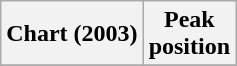<table class="wikitable plainrowheaders" style="text-align:center">
<tr>
<th scope="col">Chart (2003)</th>
<th scope="col">Peak<br> position</th>
</tr>
<tr>
</tr>
</table>
